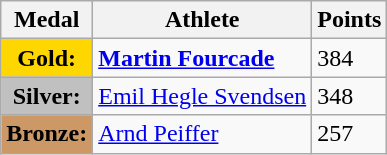<table class="wikitable">
<tr>
<th><strong>Medal</strong></th>
<th><strong>Athlete</strong></th>
<th><strong>Points</strong></th>
</tr>
<tr>
<td style="text-align:center;background-color:gold;"><strong>Gold:</strong></td>
<td> <strong><a href='#'>Martin Fourcade</a></strong></td>
<td>384</td>
</tr>
<tr>
<td style="text-align:center;background-color:silver;"><strong>Silver:</strong></td>
<td> <a href='#'>Emil Hegle Svendsen</a></td>
<td>348</td>
</tr>
<tr>
<td style="text-align:center;background-color:#CC9966;"><strong>Bronze:</strong></td>
<td> <a href='#'>Arnd Peiffer</a></td>
<td>257</td>
</tr>
</table>
